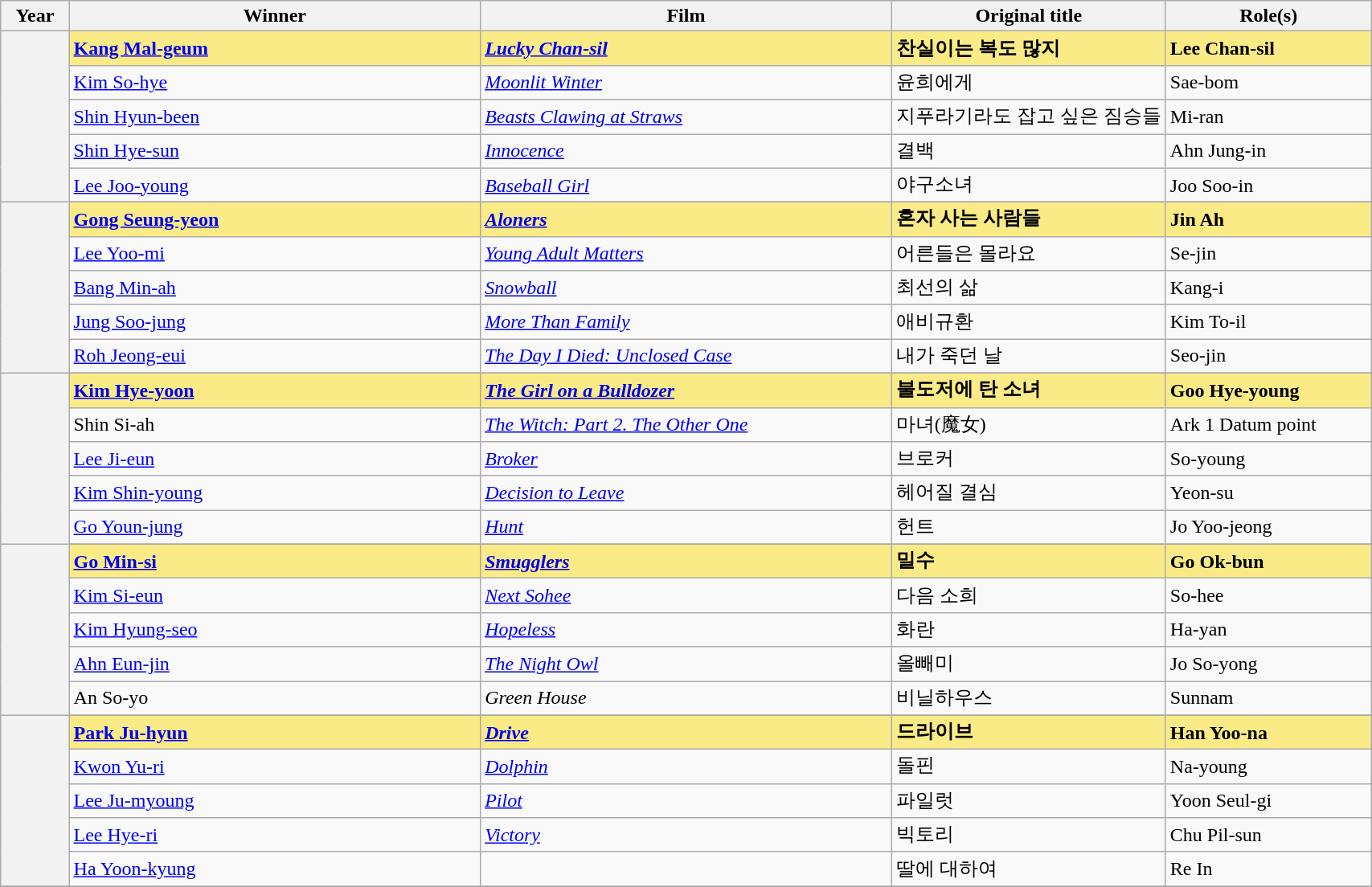<table class="wikitable">
<tr>
<th style="width:5%;">Year</th>
<th style="width:30%;">Winner</th>
<th style="width:30%;">Film</th>
<th style="width:20%;">Original title</th>
<th style="width:20%;">Role(s)</th>
</tr>
<tr>
<th rowspan="5"></th>
<td style="background:#FAEB86;"><strong><a href='#'>Kang Mal-geum</a></strong></td>
<td style="background:#FAEB86;"><strong><em><a href='#'>Lucky Chan-sil</a></em></strong></td>
<td style="background:#FAEB86;"><strong>찬실이는 복도 많지</strong></td>
<td style="background:#FAEB86;"><strong>Lee Chan-sil</strong></td>
</tr>
<tr>
<td><a href='#'>Kim So-hye</a></td>
<td><em><a href='#'>Moonlit Winter</a></em></td>
<td>윤희에게</td>
<td>Sae-bom</td>
</tr>
<tr>
<td><a href='#'>Shin Hyun-been</a></td>
<td><em><a href='#'>Beasts Clawing at Straws</a></em></td>
<td>지푸라기라도 잡고 싶은 짐승들</td>
<td>Mi-ran</td>
</tr>
<tr>
<td><a href='#'>Shin Hye-sun</a></td>
<td><em><a href='#'>Innocence</a></em></td>
<td>결백</td>
<td>Ahn Jung-in</td>
</tr>
<tr>
<td><a href='#'>Lee Joo-young</a></td>
<td><em><a href='#'>Baseball Girl</a></em></td>
<td>야구소녀</td>
<td>Joo Soo-in</td>
</tr>
<tr>
<th rowspan="6"></th>
</tr>
<tr style="background:#FAEB86;">
<td><strong><a href='#'>Gong Seung-yeon</a></strong></td>
<td><strong><em><a href='#'>Aloners</a></em></strong></td>
<td><strong>혼자 사는 사람들</strong></td>
<td><strong>Jin Ah</strong></td>
</tr>
<tr>
<td><a href='#'>Lee Yoo-mi</a></td>
<td><em><a href='#'>Young Adult Matters</a></em></td>
<td>어른들은 몰라요</td>
<td>Se-jin</td>
</tr>
<tr>
<td><a href='#'>Bang Min-ah</a></td>
<td><em><a href='#'>Snowball</a></em></td>
<td>최선의 삶</td>
<td>Kang-i</td>
</tr>
<tr>
<td><a href='#'>Jung Soo-jung</a></td>
<td><em><a href='#'>More Than Family</a></em></td>
<td>애비규환</td>
<td>Kim To-il</td>
</tr>
<tr>
<td><a href='#'>Roh Jeong-eui</a></td>
<td><em><a href='#'>The Day I Died: Unclosed Case</a></em></td>
<td>내가 죽던 날</td>
<td>Seo-jin</td>
</tr>
<tr>
<th rowspan="6"></th>
</tr>
<tr style="background:#FAEB86;">
<td><strong><a href='#'>Kim Hye-yoon</a></strong></td>
<td><strong><em><a href='#'>The Girl on a Bulldozer</a></em></strong></td>
<td><strong>불도저에 탄 소녀</strong></td>
<td><strong>Goo Hye-young</strong></td>
</tr>
<tr>
<td>Shin Si-ah</td>
<td><em><a href='#'>The Witch: Part 2. The Other One</a></em></td>
<td>마녀(魔女)</td>
<td>Ark 1 Datum point</td>
</tr>
<tr>
<td><a href='#'>Lee Ji-eun</a></td>
<td><em><a href='#'>Broker</a></em></td>
<td>브로커</td>
<td>So-young</td>
</tr>
<tr>
<td><a href='#'>Kim Shin-young</a></td>
<td><em><a href='#'>Decision to Leave</a></em></td>
<td>헤어질 결심</td>
<td>Yeon-su</td>
</tr>
<tr>
<td><a href='#'>Go Youn-jung</a></td>
<td><em><a href='#'>Hunt</a></em></td>
<td>헌트</td>
<td>Jo Yoo-jeong</td>
</tr>
<tr>
<th rowspan="6"></th>
</tr>
<tr style="background:#FAEB86;">
<td><strong><a href='#'>Go Min-si</a></strong></td>
<td><strong><em><a href='#'>Smugglers</a></em></strong></td>
<td><strong>밀수</strong></td>
<td><strong>Go Ok-bun</strong></td>
</tr>
<tr>
<td><a href='#'>Kim Si-eun</a></td>
<td><em><a href='#'>Next Sohee</a></em></td>
<td>다음 소희</td>
<td>So-hee</td>
</tr>
<tr>
<td><a href='#'>Kim Hyung-seo</a></td>
<td><em><a href='#'>Hopeless</a></em></td>
<td>화란</td>
<td>Ha-yan</td>
</tr>
<tr>
<td><a href='#'>Ahn Eun-jin</a></td>
<td><em><a href='#'>The Night Owl</a></em></td>
<td>올빼미</td>
<td>Jo So-yong</td>
</tr>
<tr>
<td>An So-yo</td>
<td><em>Green House</em></td>
<td>비닐하우스</td>
<td>Sunnam</td>
</tr>
<tr>
<th rowspan="6"></th>
</tr>
<tr style="background:#FAEB86;">
<td><strong><a href='#'>Park Ju-hyun</a></strong></td>
<td><strong><em><a href='#'>Drive</a></em></strong></td>
<td><strong>드라이브</strong></td>
<td><strong>Han Yoo-na</strong></td>
</tr>
<tr>
<td><a href='#'>Kwon Yu-ri</a></td>
<td><em><a href='#'>Dolphin</a></em></td>
<td>돌핀</td>
<td>Na-young</td>
</tr>
<tr>
<td><a href='#'>Lee Ju-myoung</a></td>
<td><em><a href='#'>Pilot</a></em></td>
<td>파일럿</td>
<td>Yoon Seul-gi</td>
</tr>
<tr>
<td><a href='#'>Lee Hye-ri</a></td>
<td><em><a href='#'>Victory</a></em></td>
<td>빅토리</td>
<td>Chu Pil-sun</td>
</tr>
<tr>
<td><a href='#'>Ha Yoon-kyung</a></td>
<td><em></em></td>
<td>딸에 대하여</td>
<td>Re In</td>
</tr>
<tr>
</tr>
</table>
